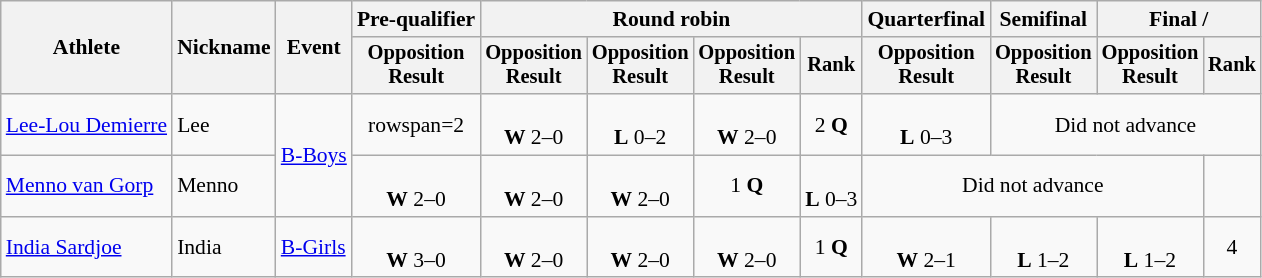<table class="wikitable" style="font-size:90%">
<tr>
<th rowspan=2>Athlete</th>
<th rowspan=2>Nickname</th>
<th rowspan=2>Event</th>
<th>Pre-qualifier</th>
<th colspan=4>Round robin</th>
<th>Quarterfinal</th>
<th>Semifinal</th>
<th colspan=2>Final / </th>
</tr>
<tr style="font-size: 95%">
<th>Opposition<br>Result</th>
<th>Opposition<br>Result</th>
<th>Opposition<br>Result</th>
<th>Opposition<br>Result</th>
<th>Rank</th>
<th>Opposition<br>Result</th>
<th>Opposition<br>Result</th>
<th>Opposition<br>Result</th>
<th>Rank</th>
</tr>
<tr align=center>
<td align=left><a href='#'>Lee-Lou Demierre</a></td>
<td align=left>Lee</td>
<td align=left rowspan=2><a href='#'>B-Boys</a></td>
<td>rowspan=2 </td>
<td><br><strong>W</strong> 2–0</td>
<td><br><strong>L</strong> 0–2</td>
<td><br><strong>W</strong> 2–0</td>
<td>2 <strong>Q</strong></td>
<td><br><strong>L</strong> 0–3</td>
<td colspan=3>Did not advance</td>
</tr>
<tr align=center>
<td align=left><a href='#'>Menno van Gorp</a></td>
<td align=left>Menno</td>
<td><br><strong>W</strong> 2–0</td>
<td><br><strong>W</strong> 2–0</td>
<td><br><strong>W</strong> 2–0</td>
<td>1 <strong>Q</strong></td>
<td><br><strong>L</strong> 0–3</td>
<td colspan=3>Did not advance</td>
</tr>
<tr align=center>
<td align=left><a href='#'>India Sardjoe</a></td>
<td align=left>India</td>
<td align=left><a href='#'>B-Girls</a></td>
<td><br><strong>W</strong> 3–0</td>
<td><br><strong>W</strong> 2–0</td>
<td><br><strong>W</strong> 2–0</td>
<td><br><strong>W</strong> 2–0</td>
<td>1 <strong>Q</strong></td>
<td><br><strong>W</strong> 2–1</td>
<td><br><strong>L</strong> 1–2</td>
<td><br><strong>L</strong> 1–2</td>
<td>4</td>
</tr>
</table>
